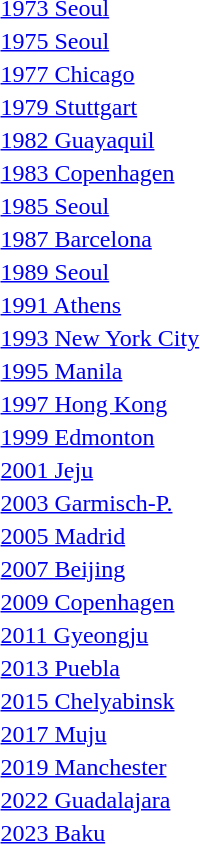<table>
<tr>
<td rowspan=2><a href='#'>1973 Seoul</a></td>
<td rowspan=2></td>
<td rowspan=2></td>
<td></td>
</tr>
<tr>
<td></td>
</tr>
<tr>
<td rowspan=2><a href='#'>1975 Seoul</a></td>
<td rowspan=2></td>
<td rowspan=2></td>
<td></td>
</tr>
<tr>
<td></td>
</tr>
<tr>
<td rowspan=2><a href='#'>1977 Chicago</a></td>
<td rowspan=2></td>
<td rowspan=2></td>
<td></td>
</tr>
<tr>
<td></td>
</tr>
<tr>
<td rowspan=2><a href='#'>1979 Stuttgart</a></td>
<td rowspan=2></td>
<td rowspan=2></td>
<td></td>
</tr>
<tr>
<td></td>
</tr>
<tr>
<td rowspan=2><a href='#'>1982 Guayaquil</a></td>
<td rowspan=2></td>
<td rowspan=2></td>
<td></td>
</tr>
<tr>
<td></td>
</tr>
<tr>
<td rowspan=2><a href='#'>1983 Copenhagen</a></td>
<td rowspan=2></td>
<td rowspan=2></td>
<td></td>
</tr>
<tr>
<td></td>
</tr>
<tr>
<td rowspan=2><a href='#'>1985 Seoul</a></td>
<td rowspan=2></td>
<td rowspan=2></td>
<td></td>
</tr>
<tr>
<td></td>
</tr>
<tr>
<td rowspan=2><a href='#'>1987 Barcelona</a></td>
<td rowspan=2></td>
<td rowspan=2></td>
<td></td>
</tr>
<tr>
<td></td>
</tr>
<tr>
<td rowspan=2><a href='#'>1989 Seoul</a></td>
<td rowspan=2></td>
<td rowspan=2></td>
<td></td>
</tr>
<tr>
<td></td>
</tr>
<tr>
<td rowspan=2><a href='#'>1991 Athens</a></td>
<td rowspan=2></td>
<td rowspan=2></td>
<td></td>
</tr>
<tr>
<td></td>
</tr>
<tr>
<td rowspan=2><a href='#'>1993 New York City</a></td>
<td rowspan=2></td>
<td rowspan=2></td>
<td></td>
</tr>
<tr>
<td></td>
</tr>
<tr>
<td rowspan=2><a href='#'>1995 Manila</a></td>
<td rowspan=2></td>
<td rowspan=2></td>
<td></td>
</tr>
<tr>
<td></td>
</tr>
<tr>
<td rowspan=2><a href='#'>1997 Hong Kong</a></td>
<td rowspan=2></td>
<td rowspan=2></td>
<td></td>
</tr>
<tr>
<td></td>
</tr>
<tr>
<td rowspan=2><a href='#'>1999 Edmonton</a></td>
<td rowspan=2></td>
<td rowspan=2></td>
<td></td>
</tr>
<tr>
<td></td>
</tr>
<tr>
<td rowspan=2><a href='#'>2001 Jeju</a></td>
<td rowspan=2></td>
<td rowspan=2></td>
<td></td>
</tr>
<tr>
<td></td>
</tr>
<tr>
<td rowspan=2><a href='#'>2003 Garmisch-P.</a></td>
<td rowspan=2></td>
<td rowspan=2></td>
<td></td>
</tr>
<tr>
<td></td>
</tr>
<tr>
<td rowspan=2><a href='#'>2005 Madrid</a></td>
<td rowspan=2></td>
<td rowspan=2></td>
<td></td>
</tr>
<tr>
<td></td>
</tr>
<tr>
<td rowspan=2><a href='#'>2007 Beijing</a></td>
<td rowspan=2></td>
<td rowspan=2></td>
<td></td>
</tr>
<tr>
<td></td>
</tr>
<tr>
<td rowspan=2><a href='#'>2009 Copenhagen</a></td>
<td rowspan=2></td>
<td rowspan=2></td>
<td></td>
</tr>
<tr>
<td></td>
</tr>
<tr>
<td rowspan=2><a href='#'>2011 Gyeongju</a></td>
<td rowspan=2></td>
<td rowspan=2></td>
<td></td>
</tr>
<tr>
<td></td>
</tr>
<tr>
<td rowspan=2><a href='#'>2013 Puebla</a></td>
<td rowspan=2></td>
<td rowspan=2></td>
<td></td>
</tr>
<tr>
<td></td>
</tr>
<tr>
<td rowspan=2><a href='#'>2015 Chelyabinsk</a></td>
<td rowspan=2></td>
<td rowspan=2></td>
<td></td>
</tr>
<tr>
<td></td>
</tr>
<tr>
<td rowspan=2><a href='#'>2017 Muju</a></td>
<td rowspan=2></td>
<td rowspan=2></td>
<td></td>
</tr>
<tr>
<td></td>
</tr>
<tr>
<td rowspan=2><a href='#'>2019 Manchester</a></td>
<td rowspan=2></td>
<td rowspan=2></td>
<td></td>
</tr>
<tr>
<td></td>
</tr>
<tr>
<td rowspan=2><a href='#'>2022 Guadalajara</a></td>
<td rowspan=2></td>
<td rowspan=2></td>
<td></td>
</tr>
<tr>
<td></td>
</tr>
<tr>
<td rowspan=2><a href='#'>2023 Baku</a></td>
<td rowspan=2></td>
<td rowspan=2></td>
<td></td>
</tr>
<tr>
<td></td>
</tr>
</table>
